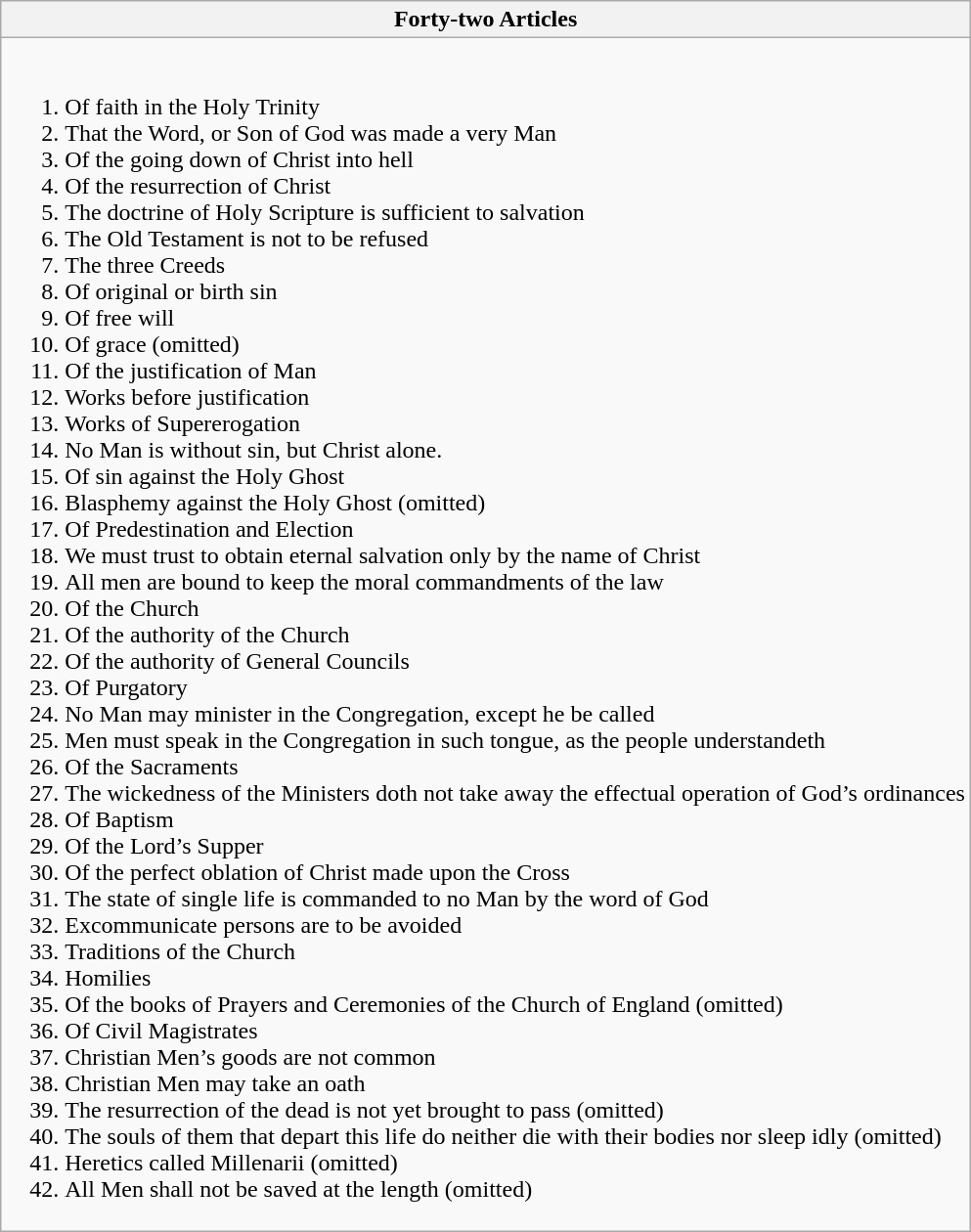<table class="wikitable mw-collapsible">
<tr>
<th>Forty-two Articles</th>
</tr>
<tr>
<td><br><ol><li>Of faith in the Holy Trinity</li><li>That the Word, or Son of God was made a very Man</li><li>Of the going down of Christ into hell</li><li>Of the resurrection of Christ</li><li>The doctrine of Holy Scripture is sufficient to salvation</li><li>The Old Testament is not to be refused</li><li>The three Creeds</li><li>Of original or birth sin</li><li>Of free will</li><li>Of grace (omitted)</li><li>Of the justification of Man</li><li>Works before justification</li><li>Works of Supererogation</li><li>No Man is without sin, but Christ alone.</li><li>Of sin against the Holy Ghost</li><li>Blasphemy against the Holy Ghost (omitted)</li><li>Of Predestination and Election</li><li>We must trust to obtain eternal salvation only by the name of Christ</li><li>All men are bound to keep the moral commandments of the law</li><li>Of the Church</li><li>Of the authority of the Church</li><li>Of the authority of General Councils</li><li>Of Purgatory</li><li>No Man may minister in the Congregation, except he be called</li><li>Men must speak in the Congregation in such tongue, as the people understandeth</li><li>Of the Sacraments</li><li>The wickedness of the Ministers doth not take away the effectual operation of God’s ordinances</li><li>Of Baptism</li><li>Of the Lord’s Supper</li><li>Of the perfect oblation of Christ made upon the Cross</li><li>The state of single life is commanded to no Man by the word of God</li><li>Excommunicate persons are to be avoided</li><li>Traditions of the Church</li><li>Homilies</li><li>Of the books of Prayers and Ceremonies of the Church of England (omitted)</li><li>Of Civil Magistrates</li><li>Christian Men’s goods are not common</li><li>Christian Men may take an oath</li><li>The resurrection of the dead is not yet brought to pass (omitted)</li><li>The souls of them that depart this life do neither die with their bodies nor sleep idly (omitted)</li><li>Heretics called Millenarii (omitted)</li><li>All Men shall not be saved at the length (omitted)</li></ol></td>
</tr>
</table>
